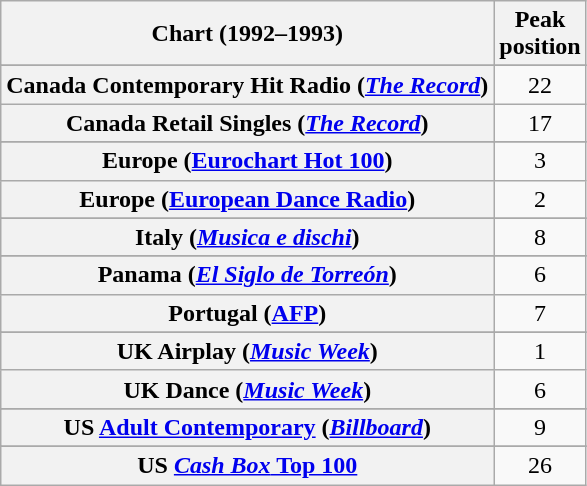<table class="wikitable sortable plainrowheaders" style="text-align:center">
<tr>
<th scope="col">Chart (1992–1993)</th>
<th scope="col">Peak<br>position</th>
</tr>
<tr>
</tr>
<tr>
</tr>
<tr>
</tr>
<tr>
<th scope="row">Canada Contemporary Hit Radio (<em><a href='#'>The Record</a></em>)</th>
<td>22</td>
</tr>
<tr>
<th scope="row">Canada Retail Singles (<em><a href='#'>The Record</a></em>)</th>
<td>17</td>
</tr>
<tr>
</tr>
<tr>
</tr>
<tr>
<th scope="row">Europe (<a href='#'>Eurochart Hot 100</a>)</th>
<td>3</td>
</tr>
<tr>
<th scope="row">Europe (<a href='#'>European Dance Radio</a>)</th>
<td>2</td>
</tr>
<tr>
</tr>
<tr>
</tr>
<tr>
</tr>
<tr>
<th scope="row">Italy (<em><a href='#'>Musica e dischi</a></em>)</th>
<td>8</td>
</tr>
<tr>
</tr>
<tr>
</tr>
<tr>
</tr>
<tr>
</tr>
<tr>
<th scope="row">Panama (<em><a href='#'>El Siglo de Torreón</a></em>)</th>
<td>6</td>
</tr>
<tr>
<th scope="row">Portugal (<a href='#'>AFP</a>)</th>
<td>7</td>
</tr>
<tr>
</tr>
<tr>
</tr>
<tr>
</tr>
<tr>
<th scope="row">UK Airplay (<em><a href='#'>Music Week</a></em>)</th>
<td>1</td>
</tr>
<tr>
<th scope="row">UK Dance (<em><a href='#'>Music Week</a></em>)</th>
<td>6</td>
</tr>
<tr>
</tr>
<tr>
<th scope="row">US <a href='#'>Adult Contemporary</a> (<em><a href='#'>Billboard</a></em>)</th>
<td>9</td>
</tr>
<tr>
</tr>
<tr>
</tr>
<tr>
<th scope="row">US <a href='#'><em>Cash Box</em> Top 100</a></th>
<td>26</td>
</tr>
</table>
